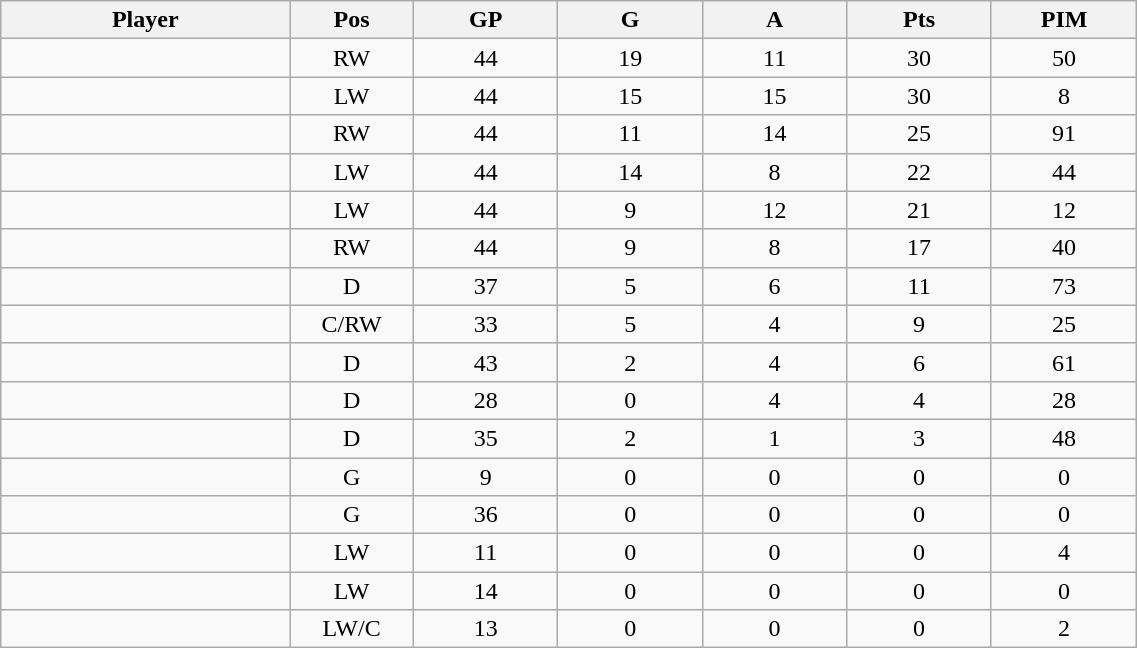<table class="wikitable sortable" width="60%">
<tr ALIGN="center">
<th bgcolor="#DDDDFF" width="10%">Player</th>
<th bgcolor="#DDDDFF" width="3%" title="Position">Pos</th>
<th bgcolor="#DDDDFF" width="5%" title="Games played">GP</th>
<th bgcolor="#DDDDFF" width="5%" title="Goals">G</th>
<th bgcolor="#DDDDFF" width="5%" title="Assists">A</th>
<th bgcolor="#DDDDFF" width="5%" title="Points">Pts</th>
<th bgcolor="#DDDDFF" width="5%" title="Penalties in Minutes">PIM</th>
</tr>
<tr align="center">
<td align="right"></td>
<td>RW</td>
<td>44</td>
<td>19</td>
<td>11</td>
<td>30</td>
<td>50</td>
</tr>
<tr align="center">
<td align="right"></td>
<td>LW</td>
<td>44</td>
<td>15</td>
<td>15</td>
<td>30</td>
<td>8</td>
</tr>
<tr align="center">
<td align="right"></td>
<td>RW</td>
<td>44</td>
<td>11</td>
<td>14</td>
<td>25</td>
<td>91</td>
</tr>
<tr align="center">
<td align="right"></td>
<td>LW</td>
<td>44</td>
<td>14</td>
<td>8</td>
<td>22</td>
<td>44</td>
</tr>
<tr align="center">
<td align="right"></td>
<td>LW</td>
<td>44</td>
<td>9</td>
<td>12</td>
<td>21</td>
<td>12</td>
</tr>
<tr align="center">
<td align="right"></td>
<td>RW</td>
<td>44</td>
<td>9</td>
<td>8</td>
<td>17</td>
<td>40</td>
</tr>
<tr align="center">
<td align="right"></td>
<td>D</td>
<td>37</td>
<td>5</td>
<td>6</td>
<td>11</td>
<td>73</td>
</tr>
<tr align="center">
<td align="right"></td>
<td>C/RW</td>
<td>33</td>
<td>5</td>
<td>4</td>
<td>9</td>
<td>25</td>
</tr>
<tr align="center">
<td align="right"></td>
<td>D</td>
<td>43</td>
<td>2</td>
<td>4</td>
<td>6</td>
<td>61</td>
</tr>
<tr align="center">
<td align="right"></td>
<td>D</td>
<td>28</td>
<td>0</td>
<td>4</td>
<td>4</td>
<td>28</td>
</tr>
<tr align="center">
<td align="right"></td>
<td>D</td>
<td>35</td>
<td>2</td>
<td>1</td>
<td>3</td>
<td>48</td>
</tr>
<tr align="center">
<td align="right"></td>
<td>G</td>
<td>9</td>
<td>0</td>
<td>0</td>
<td>0</td>
<td>0</td>
</tr>
<tr align="center">
<td align="right"></td>
<td>G</td>
<td>36</td>
<td>0</td>
<td>0</td>
<td>0</td>
<td>0</td>
</tr>
<tr align="center">
<td align="right"></td>
<td>LW</td>
<td>11</td>
<td>0</td>
<td>0</td>
<td>0</td>
<td>4</td>
</tr>
<tr align="center">
<td align="right"></td>
<td>LW</td>
<td>14</td>
<td>0</td>
<td>0</td>
<td>0</td>
<td>0</td>
</tr>
<tr align="center">
<td align="right"></td>
<td>LW/C</td>
<td>13</td>
<td>0</td>
<td>0</td>
<td>0</td>
<td>2</td>
</tr>
</table>
